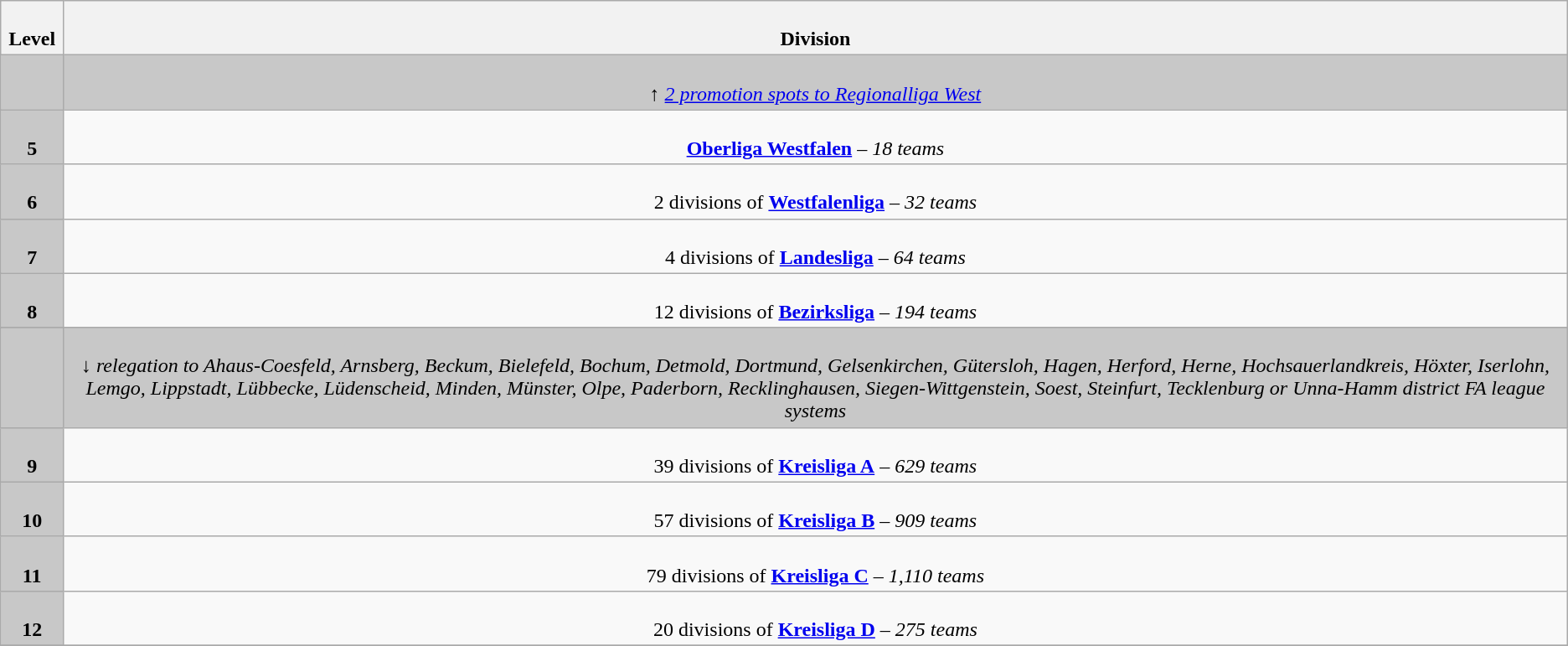<table class="wikitable" style="text-align:center">
<tr>
<th colspan="1" width="4%"><br>Level</th>
<th colspan="1"><br>Division</th>
</tr>
<tr style="background:#c8c8c8">
<td colspan="1"></td>
<td colspan="1"><br><em>↑ <a href='#'>2 promotion spots to Regionalliga West</a></em></td>
</tr>
<tr>
<td colspan="1" style="background:#c8c8c8"><br><strong>5</strong></td>
<td colspan="1"><br><strong><a href='#'>Oberliga Westfalen</a></strong> – <em>18 teams</em></td>
</tr>
<tr>
<td colspan="1" style="background:#c8c8c8"><br><strong>6</strong></td>
<td colspan="1"><br>2 divisions of <strong><a href='#'>Westfalenliga</a></strong> – <em>32 teams</em></td>
</tr>
<tr>
<td colspan="1" style="background:#c8c8c8"><br><strong>7</strong></td>
<td colspan="1"><br>4 divisions of <strong><a href='#'>Landesliga</a></strong> – <em>64 teams</em></td>
</tr>
<tr>
<td colspan="1" style="background:#c8c8c8"><br><strong>8</strong></td>
<td colspan="1"><br>12 divisions of <strong><a href='#'>Bezirksliga</a></strong> – <em>194 teams</em></td>
</tr>
<tr>
</tr>
<tr style="background:#c8c8c8">
<td colspan="1"></td>
<td colspan="1"><br><em>↓ relegation to Ahaus-Coesfeld, Arnsberg, Beckum, Bielefeld, Bochum, Detmold, Dortmund, Gelsenkirchen, Gütersloh, Hagen, Herford, Herne, Hochsauerlandkreis, Höxter, Iserlohn, Lemgo, Lippstadt, Lübbecke, Lüdenscheid, Minden, Münster, Olpe, Paderborn, Recklinghausen, Siegen-Wittgenstein, Soest, Steinfurt, Tecklenburg or Unna-Hamm district FA league systems</em></td>
</tr>
<tr>
<td colspan="1" style="background:#c8c8c8"><br><strong>9</strong></td>
<td colspan="1"><br>39 divisions of <strong><a href='#'>Kreisliga A</a></strong> – <em>629 teams</em></td>
</tr>
<tr>
<td colspan="1" style="background:#c8c8c8"><br><strong>10</strong></td>
<td colspan="1"><br>57 divisions of <strong><a href='#'>Kreisliga B</a></strong> – <em>909 teams</em></td>
</tr>
<tr>
<td colspan="1" style="background:#c8c8c8"><br><strong>11</strong></td>
<td colspan="1"><br>79 divisions of <strong><a href='#'>Kreisliga C</a></strong> – <em>1,110 teams</em></td>
</tr>
<tr>
<td colspan="1" style="background:#c8c8c8"><br><strong>12</strong></td>
<td colspan="1"><br>20 divisions of <strong><a href='#'>Kreisliga D</a></strong> – <em>275 teams</em></td>
</tr>
<tr>
</tr>
</table>
